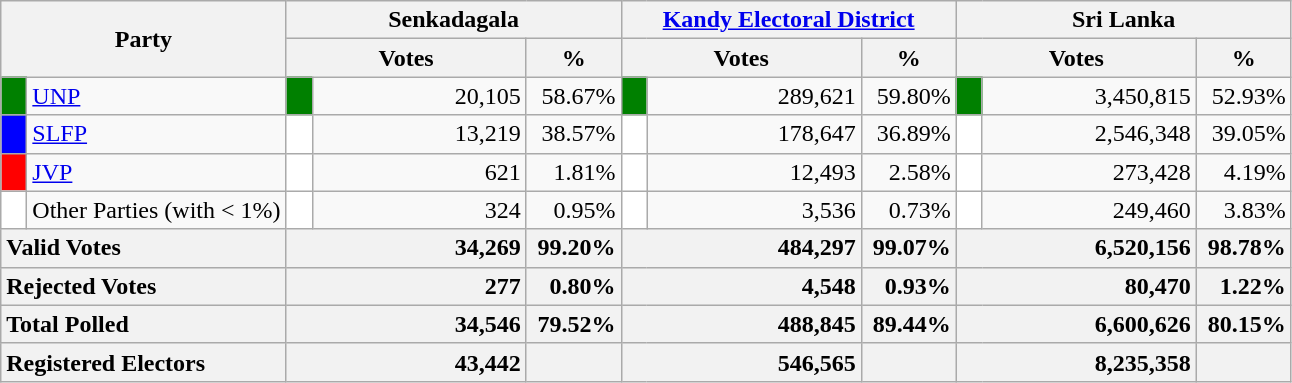<table class="wikitable">
<tr>
<th colspan="2" width="144px"rowspan="2">Party</th>
<th colspan="3" width="216px">Senkadagala</th>
<th colspan="3" width="216px"><a href='#'>Kandy Electoral District</a></th>
<th colspan="3" width="216px">Sri Lanka</th>
</tr>
<tr>
<th colspan="2" width="144px">Votes</th>
<th>%</th>
<th colspan="2" width="144px">Votes</th>
<th>%</th>
<th colspan="2" width="144px">Votes</th>
<th>%</th>
</tr>
<tr>
<td style="background-color:green;" width="10px"></td>
<td style="text-align:left;"><a href='#'>UNP</a></td>
<td style="background-color:green;" width="10px"></td>
<td style="text-align:right;">20,105</td>
<td style="text-align:right;">58.67%</td>
<td style="background-color:green;" width="10px"></td>
<td style="text-align:right;">289,621</td>
<td style="text-align:right;">59.80%</td>
<td style="background-color:green;" width="10px"></td>
<td style="text-align:right;">3,450,815</td>
<td style="text-align:right;">52.93%</td>
</tr>
<tr>
<td style="background-color:blue;" width="10px"></td>
<td style="text-align:left;"><a href='#'>SLFP</a></td>
<td style="background-color:white;" width="10px"></td>
<td style="text-align:right;">13,219</td>
<td style="text-align:right;">38.57%</td>
<td style="background-color:white;" width="10px"></td>
<td style="text-align:right;">178,647</td>
<td style="text-align:right;">36.89%</td>
<td style="background-color:white;" width="10px"></td>
<td style="text-align:right;">2,546,348</td>
<td style="text-align:right;">39.05%</td>
</tr>
<tr>
<td style="background-color:red;" width="10px"></td>
<td style="text-align:left;"><a href='#'>JVP</a></td>
<td style="background-color:white;" width="10px"></td>
<td style="text-align:right;">621</td>
<td style="text-align:right;">1.81%</td>
<td style="background-color:white;" width="10px"></td>
<td style="text-align:right;">12,493</td>
<td style="text-align:right;">2.58%</td>
<td style="background-color:white;" width="10px"></td>
<td style="text-align:right;">273,428</td>
<td style="text-align:right;">4.19%</td>
</tr>
<tr>
<td style="background-color:white;" width="10px"></td>
<td style="text-align:left;">Other Parties (with < 1%)</td>
<td style="background-color:white;" width="10px"></td>
<td style="text-align:right;">324</td>
<td style="text-align:right;">0.95%</td>
<td style="background-color:white;" width="10px"></td>
<td style="text-align:right;">3,536</td>
<td style="text-align:right;">0.73%</td>
<td style="background-color:white;" width="10px"></td>
<td style="text-align:right;">249,460</td>
<td style="text-align:right;">3.83%</td>
</tr>
<tr>
<th colspan="2" width="144px"style="text-align:left;">Valid Votes</th>
<th style="text-align:right;"colspan="2" width="144px">34,269</th>
<th style="text-align:right;">99.20%</th>
<th style="text-align:right;"colspan="2" width="144px">484,297</th>
<th style="text-align:right;">99.07%</th>
<th style="text-align:right;"colspan="2" width="144px">6,520,156</th>
<th style="text-align:right;">98.78%</th>
</tr>
<tr>
<th colspan="2" width="144px"style="text-align:left;">Rejected Votes</th>
<th style="text-align:right;"colspan="2" width="144px">277</th>
<th style="text-align:right;">0.80%</th>
<th style="text-align:right;"colspan="2" width="144px">4,548</th>
<th style="text-align:right;">0.93%</th>
<th style="text-align:right;"colspan="2" width="144px">80,470</th>
<th style="text-align:right;">1.22%</th>
</tr>
<tr>
<th colspan="2" width="144px"style="text-align:left;">Total Polled</th>
<th style="text-align:right;"colspan="2" width="144px">34,546</th>
<th style="text-align:right;">79.52%</th>
<th style="text-align:right;"colspan="2" width="144px">488,845</th>
<th style="text-align:right;">89.44%</th>
<th style="text-align:right;"colspan="2" width="144px">6,600,626</th>
<th style="text-align:right;">80.15%</th>
</tr>
<tr>
<th colspan="2" width="144px"style="text-align:left;">Registered Electors</th>
<th style="text-align:right;"colspan="2" width="144px">43,442</th>
<th></th>
<th style="text-align:right;"colspan="2" width="144px">546,565</th>
<th></th>
<th style="text-align:right;"colspan="2" width="144px">8,235,358</th>
<th></th>
</tr>
</table>
